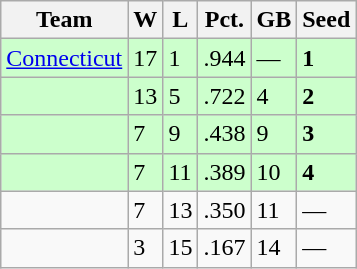<table class=wikitable>
<tr>
<th>Team</th>
<th>W</th>
<th>L</th>
<th>Pct.</th>
<th>GB</th>
<th>Seed</th>
</tr>
<tr bgcolor=ccffcc>
<td><a href='#'>Connecticut</a></td>
<td>17</td>
<td>1</td>
<td>.944</td>
<td>—</td>
<td><strong>1</strong></td>
</tr>
<tr bgcolor=ccffcc>
<td></td>
<td>13</td>
<td>5</td>
<td>.722</td>
<td>4</td>
<td><strong>2</strong></td>
</tr>
<tr bgcolor=ccffcc>
<td></td>
<td>7</td>
<td>9</td>
<td>.438</td>
<td>9</td>
<td><strong>3</strong></td>
</tr>
<tr bgcolor=ccffcc>
<td></td>
<td>7</td>
<td>11</td>
<td>.389</td>
<td>10</td>
<td><strong>4</strong></td>
</tr>
<tr>
<td></td>
<td>7</td>
<td>13</td>
<td>.350</td>
<td>11</td>
<td>—</td>
</tr>
<tr>
<td></td>
<td>3</td>
<td>15</td>
<td>.167</td>
<td>14</td>
<td>—</td>
</tr>
</table>
